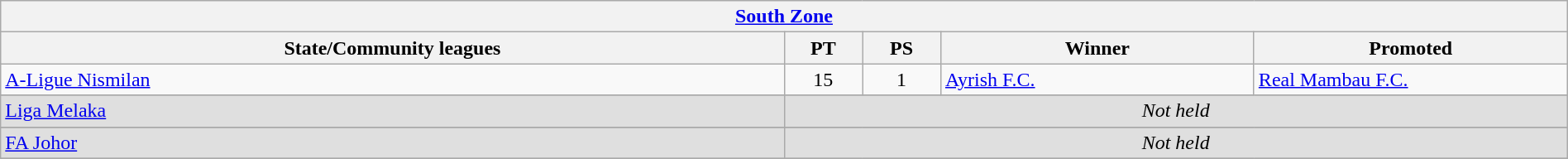<table class="wikitable sortable" style="width:100%;">
<tr>
<th colspan="5"><strong><a href='#'>South Zone</a></strong></th>
</tr>
<tr>
<th style="width:50%;">State/Community leagues</th>
<th style="width:5%;">PT</th>
<th style="width:5%;">PS</th>
<th style="width:20%;">Winner</th>
<th style="width:25%;">Promoted</th>
</tr>
<tr>
<td> <a href='#'>A-Ligue Nismilan</a></td>
<td style="text-align:center">15</td>
<td style="text-align:center">1</td>
<td><a href='#'>Ayrish F.C.</a></td>
<td><a href='#'>Real Mambau F.C.</a></td>
</tr>
<tr>
</tr>
<tr bgcolor="#DFDFDF">
<td> <a href='#'>Liga Melaka</a></td>
<td colspan="4" align="center"><em>Not held</em></td>
</tr>
<tr>
</tr>
<tr bgcolor="#DFDFDF">
<td> <a href='#'>FA Johor</a></td>
<td colspan="4" align="center"><em>Not held</em></td>
</tr>
<tr>
</tr>
</table>
